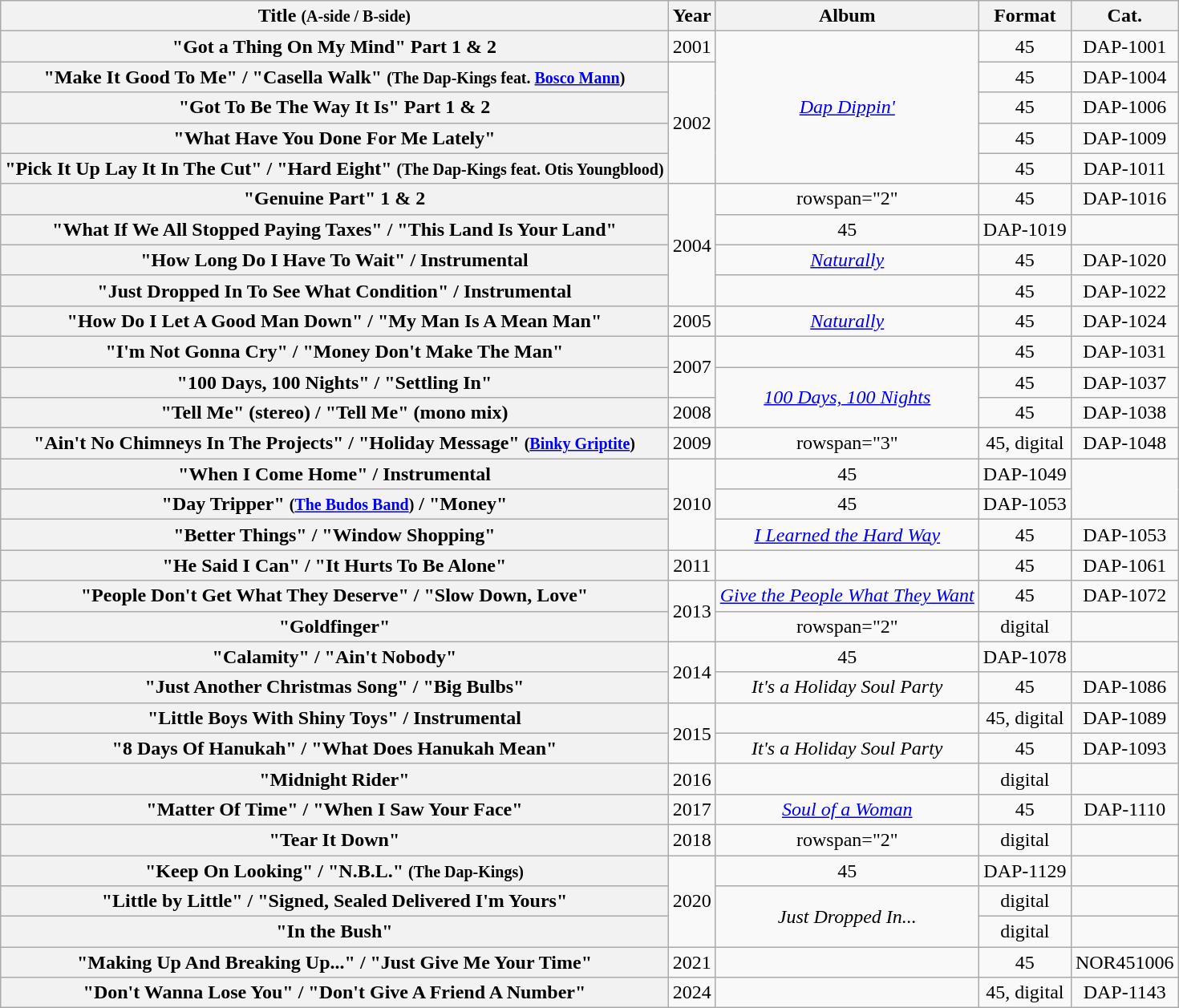<table class="wikitable plainrowheaders" style="text-align:center;">
<tr>
<th scope="col">Title <small>(A-side / B-side)</small></th>
<th scope="col">Year</th>
<th scope="col">Album</th>
<th scope="col">Format</th>
<th scope="col">Cat.</th>
</tr>
<tr>
<th scope="row">"Got a Thing On My Mind" Part 1 & 2</th>
<td>2001</td>
<td rowspan="5"><em><a href='#'>Dap Dippin'</a></em></td>
<td>45</td>
<td>DAP-1001</td>
</tr>
<tr>
<th scope="row">"Make It Good To Me" / "Casella Walk" <small>(The Dap-Kings feat. <a href='#'>Bosco Mann</a>)</small></th>
<td rowspan="4">2002</td>
<td>45</td>
<td>DAP-1004</td>
</tr>
<tr>
<th scope="row">"Got To Be The Way It Is" Part 1 & 2</th>
<td>45</td>
<td>DAP-1006</td>
</tr>
<tr>
<th scope="row">"What Have You Done For Me Lately"</th>
<td>45</td>
<td>DAP-1009</td>
</tr>
<tr>
<th scope="row">"Pick It Up Lay It In The Cut" / "Hard Eight" <small>(The Dap-Kings feat. Otis Youngblood)</small></th>
<td>45</td>
<td>DAP-1011</td>
</tr>
<tr>
<th scope="row">"Genuine Part" 1 & 2</th>
<td rowspan="4">2004</td>
<td>rowspan="2" </td>
<td>45</td>
<td>DAP-1016</td>
</tr>
<tr>
<th scope="row">"What If We All Stopped Paying Taxes" / "This Land Is Your Land"</th>
<td>45</td>
<td>DAP-1019</td>
</tr>
<tr>
<th scope="row">"How Long Do I Have To Wait" / Instrumental</th>
<td><em><a href='#'>Naturally</a></em></td>
<td>45</td>
<td>DAP-1020</td>
</tr>
<tr>
<th scope="row">"Just Dropped In To See What Condition" / Instrumental</th>
<td></td>
<td>45</td>
<td>DAP-1022</td>
</tr>
<tr>
<th scope="row">"How Do I Let A Good Man Down" / "My Man Is A Mean Man"</th>
<td>2005</td>
<td><em><a href='#'>Naturally</a></em></td>
<td>45</td>
<td>DAP-1024</td>
</tr>
<tr>
<th scope="row">"I'm Not Gonna Cry" / "Money Don't Make The Man"</th>
<td rowspan="2">2007</td>
<td></td>
<td>45</td>
<td>DAP-1031</td>
</tr>
<tr>
<th scope="row">"100 Days, 100 Nights" / "Settling In"</th>
<td rowspan="2"><em><a href='#'>100 Days, 100 Nights</a></em></td>
<td>45</td>
<td>DAP-1037</td>
</tr>
<tr>
<th scope="row">"Tell Me" (stereo) / "Tell Me" (mono mix)</th>
<td>2008</td>
<td>45</td>
<td>DAP-1038</td>
</tr>
<tr>
<th scope="row">"Ain't No Chimneys In The Projects" / "Holiday Message" <small>(<a href='#'>Binky Griptite</a>)</small></th>
<td>2009</td>
<td>rowspan="3" </td>
<td>45, digital</td>
<td>DAP-1048</td>
</tr>
<tr>
<th scope="row">"When I Come Home" / Instrumental</th>
<td rowspan="3">2010</td>
<td>45</td>
<td>DAP-1049</td>
</tr>
<tr>
<th scope="row">"Day Tripper" <small>(<a href='#'>The Budos Band</a>)</small> / "Money"</th>
<td>45</td>
<td>DAP-1053</td>
</tr>
<tr>
<th scope="row">"Better Things" / "Window Shopping"</th>
<td><em><a href='#'>I Learned the Hard Way</a></em></td>
<td>45</td>
<td>DAP-1053</td>
</tr>
<tr>
<th scope="row">"He Said I Can" / "It Hurts To Be Alone"</th>
<td>2011</td>
<td></td>
<td>45</td>
<td>DAP-1061</td>
</tr>
<tr>
<th scope="row">"People Don't Get What They Deserve" / "Slow Down, Love"</th>
<td rowspan="2">2013</td>
<td><em><a href='#'>Give the People What They Want</a></em></td>
<td>45</td>
<td>DAP-1072</td>
</tr>
<tr>
<th scope="row">"Goldfinger"</th>
<td>rowspan="2" </td>
<td>digital</td>
<td></td>
</tr>
<tr>
<th scope="row">"Calamity" / "Ain't Nobody"</th>
<td rowspan="2">2014</td>
<td>45</td>
<td>DAP-1078</td>
</tr>
<tr>
<th scope="row">"Just Another Christmas Song" / "Big Bulbs"</th>
<td><em>It's a Holiday Soul Party</em></td>
<td>45</td>
<td>DAP-1086</td>
</tr>
<tr>
<th scope="row">"Little Boys With Shiny Toys" / Instrumental</th>
<td rowspan="2">2015</td>
<td></td>
<td>45, digital</td>
<td>DAP-1089</td>
</tr>
<tr>
<th scope="row">"8 Days Of Hanukah" / "What Does Hanukah Mean"</th>
<td><em>It's a Holiday Soul Party</em></td>
<td>45</td>
<td>DAP-1093</td>
</tr>
<tr>
<th scope="row">"Midnight Rider"</th>
<td>2016</td>
<td></td>
<td>digital</td>
<td></td>
</tr>
<tr>
<th scope="row">"Matter Of Time" / "When I Saw Your Face"</th>
<td>2017</td>
<td><em><a href='#'>Soul of a Woman</a></em></td>
<td>45</td>
<td>DAP-1110</td>
</tr>
<tr>
<th scope="row">"Tear It Down"</th>
<td>2018</td>
<td>rowspan="2" </td>
<td>digital</td>
<td></td>
</tr>
<tr>
<th scope="row">"Keep On Looking" / "N.B.L." <small>(The Dap-Kings)</small></th>
<td rowspan="3">2020</td>
<td>45</td>
<td>DAP-1129</td>
</tr>
<tr>
<th scope="row">"Little by Little" / "Signed, Sealed Delivered I'm Yours"</th>
<td rowspan="2"><em>Just Dropped In...</em></td>
<td>digital</td>
<td></td>
</tr>
<tr>
<th scope="row">"In the Bush"</th>
<td>digital</td>
<td></td>
</tr>
<tr>
<th scope="row">"Making Up And Breaking Up..." / "Just Give Me Your Time"</th>
<td>2021</td>
<td></td>
<td>45</td>
<td>NOR451006</td>
</tr>
<tr>
<th scope="row">"Don't Wanna Lose You" / "Don't Give A Friend A Number"</th>
<td>2024</td>
<td></td>
<td>45, digital</td>
<td>DAP-1143</td>
</tr>
</table>
